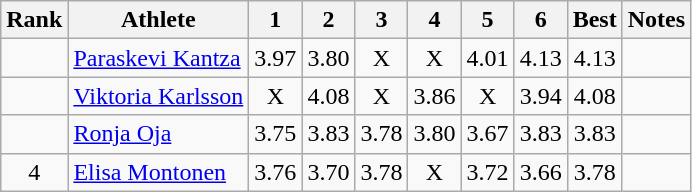<table class="wikitable sortable" style="text-align:center">
<tr>
<th>Rank</th>
<th>Athlete</th>
<th>1</th>
<th>2</th>
<th>3</th>
<th>4</th>
<th>5</th>
<th>6</th>
<th>Best</th>
<th>Notes</th>
</tr>
<tr>
<td></td>
<td style="text-align:left"><a href='#'>Paraskevi Kantza</a><br></td>
<td>3.97</td>
<td>3.80</td>
<td>X</td>
<td>X</td>
<td>4.01</td>
<td>4.13</td>
<td>4.13</td>
<td></td>
</tr>
<tr>
<td></td>
<td style="text-align:left"><a href='#'>Viktoria Karlsson</a><br></td>
<td>X</td>
<td>4.08</td>
<td>X</td>
<td>3.86</td>
<td>X</td>
<td>3.94</td>
<td>4.08</td>
<td></td>
</tr>
<tr>
<td></td>
<td style="text-align:left"><a href='#'>Ronja Oja</a><br></td>
<td>3.75</td>
<td>3.83</td>
<td>3.78</td>
<td>3.80</td>
<td>3.67</td>
<td>3.83</td>
<td>3.83</td>
<td></td>
</tr>
<tr>
<td>4</td>
<td style="text-align:left"><a href='#'>Elisa Montonen</a><br></td>
<td>3.76</td>
<td>3.70</td>
<td>3.78</td>
<td>X</td>
<td>3.72</td>
<td>3.66</td>
<td>3.78</td>
<td></td>
</tr>
</table>
